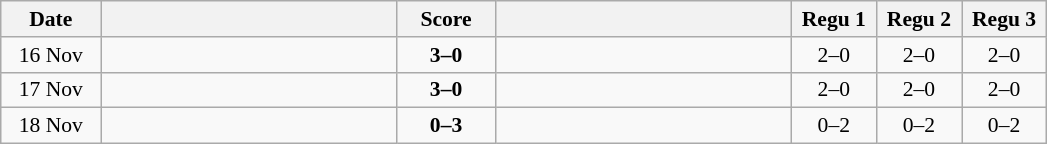<table class="wikitable" style="text-align: center; font-size:90% ">
<tr>
<th width="60">Date</th>
<th style="text-align:right; width:190px;"></th>
<th width="60">Score</th>
<th style="text-align:left; width:190px;"></th>
<th width="50">Regu 1</th>
<th width="50">Regu 2</th>
<th width="50">Regu 3</th>
</tr>
<tr>
<td>16 Nov</td>
<td align=right><strong></strong></td>
<td align=center><strong>3–0</strong></td>
<td style="text-align:left"></td>
<td>2–0</td>
<td>2–0</td>
<td>2–0</td>
</tr>
<tr>
<td>17 Nov</td>
<td align=right><strong></strong></td>
<td align=center><strong>3–0</strong></td>
<td style="text-align:left"></td>
<td>2–0</td>
<td>2–0</td>
<td>2–0</td>
</tr>
<tr>
<td>18 Nov</td>
<td align=right></td>
<td align=center><strong>0–3</strong></td>
<td style="text-align:left"><strong></strong></td>
<td>0–2</td>
<td>0–2</td>
<td>0–2</td>
</tr>
</table>
